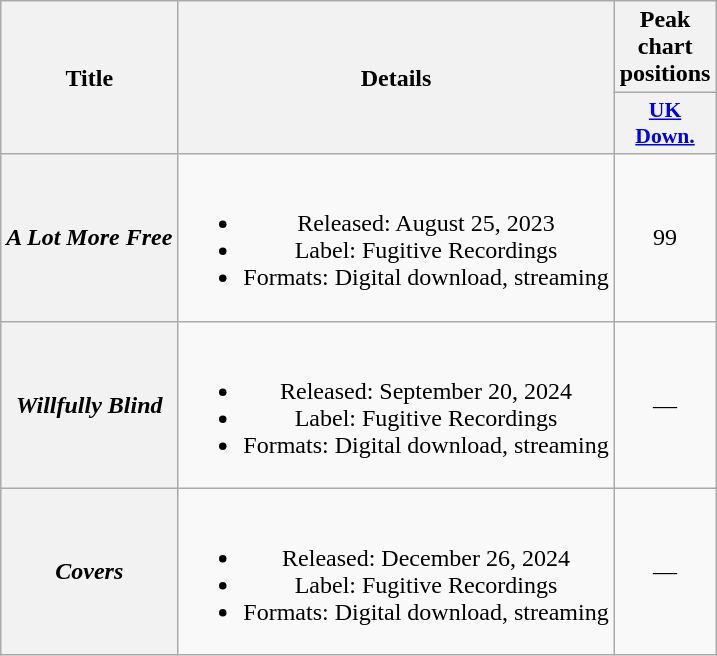<table class="wikitable plainrowheaders" style="text-align:center;" border="1">
<tr>
<th scope="col" rowspan="2">Title</th>
<th scope="col" rowspan="2">Details</th>
<th scope="col">Peak chart positions</th>
</tr>
<tr>
<th scope="col" style="width:3em;font-size:90%;"><a href='#'>UK<br>Down.</a><br></th>
</tr>
<tr>
<th scope="row"><em>A Lot More Free</em></th>
<td><br><ul><li>Released: August 25, 2023</li><li>Label: Fugitive Recordings</li><li>Formats: Digital download, streaming</li></ul></td>
<td>99</td>
</tr>
<tr>
<th scope="row"><em>Willfully Blind</em></th>
<td><br><ul><li>Released: September 20, 2024</li><li>Label: Fugitive Recordings</li><li>Formats: Digital download, streaming</li></ul></td>
<td>—</td>
</tr>
<tr>
<th scope="row"><em>Covers</em></th>
<td><br><ul><li>Released: December 26, 2024</li><li>Label: Fugitive Recordings</li><li>Formats: Digital download, streaming</li></ul></td>
<td>—</td>
</tr>
</table>
